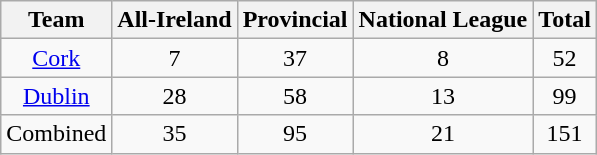<table class="wikitable" style="text-align:center;">
<tr>
<th>Team</th>
<th>All-Ireland</th>
<th>Provincial</th>
<th>National League</th>
<th>Total</th>
</tr>
<tr>
<td><a href='#'>Cork</a></td>
<td>7</td>
<td>37</td>
<td>8</td>
<td>52</td>
</tr>
<tr |>
<td><a href='#'>Dublin</a></td>
<td>28</td>
<td>58</td>
<td>13</td>
<td>99</td>
</tr>
<tr>
<td>Combined</td>
<td>35</td>
<td>95</td>
<td>21</td>
<td>151</td>
</tr>
</table>
